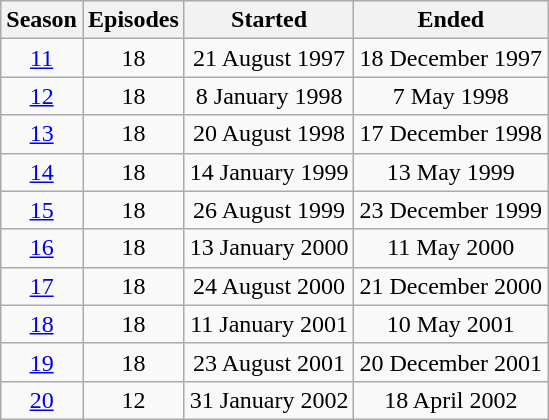<table class="wikitable" style="text-align: center">
<tr>
<th>Season</th>
<th>Episodes</th>
<th>Started</th>
<th>Ended</th>
</tr>
<tr>
<td><a href='#'>11</a></td>
<td>18</td>
<td>21 August 1997</td>
<td>18 December 1997</td>
</tr>
<tr>
<td><a href='#'>12</a></td>
<td>18</td>
<td>8 January 1998</td>
<td>7 May 1998</td>
</tr>
<tr>
<td><a href='#'>13</a></td>
<td>18</td>
<td>20 August 1998</td>
<td>17 December 1998</td>
</tr>
<tr>
<td><a href='#'>14</a></td>
<td>18</td>
<td>14 January 1999</td>
<td>13 May 1999</td>
</tr>
<tr>
<td><a href='#'>15</a></td>
<td>18</td>
<td>26 August 1999</td>
<td>23 December 1999</td>
</tr>
<tr>
<td><a href='#'>16</a></td>
<td>18</td>
<td>13 January 2000</td>
<td>11 May 2000</td>
</tr>
<tr>
<td><a href='#'>17</a></td>
<td>18</td>
<td>24 August 2000</td>
<td>21 December 2000</td>
</tr>
<tr>
<td><a href='#'>18</a></td>
<td>18</td>
<td>11 January 2001</td>
<td>10 May 2001</td>
</tr>
<tr>
<td><a href='#'>19</a></td>
<td>18</td>
<td>23 August 2001</td>
<td>20 December 2001</td>
</tr>
<tr>
<td><a href='#'>20</a></td>
<td>12</td>
<td>31 January 2002</td>
<td>18 April 2002</td>
</tr>
</table>
